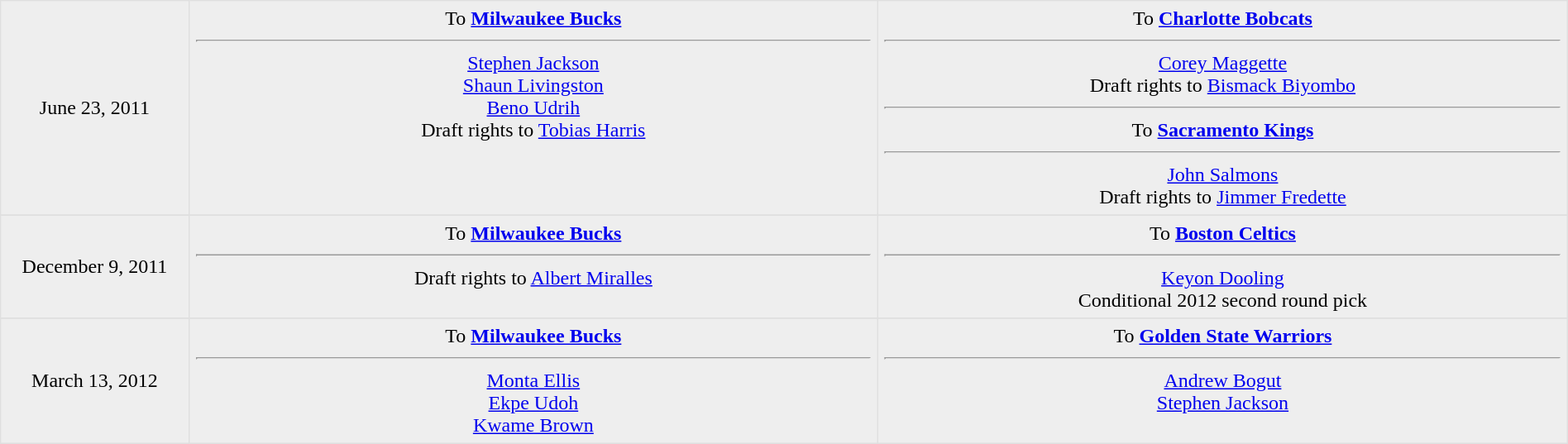<table border=1 style="border-collapse:collapse; text-align: center; width: 100%" bordercolor="#DFDFDF"  cellpadding="5">
<tr bgcolor="eeeeee">
<td style="width:12%">June 23, 2011</td>
<td style="width:44%" valign="top">To <strong><a href='#'>Milwaukee Bucks</a></strong><hr><a href='#'>Stephen Jackson</a><br><a href='#'>Shaun Livingston</a><br><a href='#'>Beno Udrih</a><br>Draft rights to <a href='#'>Tobias Harris</a></td>
<td style="width:44%" valign="top">To <strong><a href='#'>Charlotte Bobcats</a></strong><hr><a href='#'>Corey Maggette</a><br>Draft rights to <a href='#'>Bismack Biyombo</a><hr>To <strong><a href='#'>Sacramento Kings</a></strong><hr><a href='#'>John Salmons</a><br>Draft rights to <a href='#'>Jimmer Fredette</a></td>
</tr>
<tr>
</tr>
<tr bgcolor="eeeeee">
<td style="width:12%">December 9, 2011</td>
<td style="width:44%" valign="top">To <strong><a href='#'>Milwaukee Bucks</a></strong><hr>Draft rights to <a href='#'>Albert Miralles</a></td>
<td style="width:44%" valign="top">To <strong><a href='#'>Boston Celtics</a></strong><hr><a href='#'>Keyon Dooling</a><br>Conditional 2012 second round pick</td>
</tr>
<tr>
</tr>
<tr bgcolor="eeeeee">
<td style="width:12%">March 13, 2012</td>
<td style="width:44%" valign="top">To <strong><a href='#'>Milwaukee Bucks</a></strong><hr><a href='#'>Monta Ellis</a><br><a href='#'>Ekpe Udoh</a><br><a href='#'>Kwame Brown</a></td>
<td style="width:44%" valign="top">To <strong><a href='#'>Golden State Warriors</a></strong><hr><a href='#'>Andrew Bogut</a><br><a href='#'>Stephen Jackson</a></td>
</tr>
</table>
